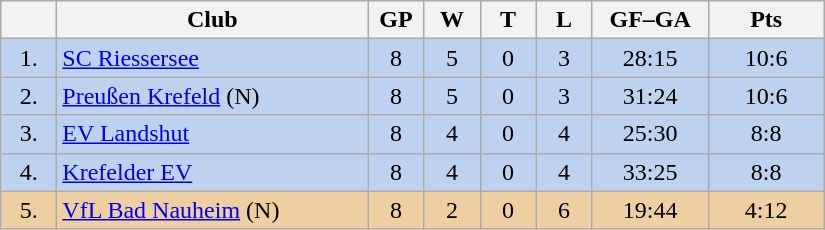<table class="wikitable">
<tr>
<th width="30"></th>
<th width="200">Club</th>
<th width="30">GP</th>
<th width="30">W</th>
<th width="30">T</th>
<th width="30">L</th>
<th width="70">GF–GA</th>
<th width="70">Pts</th>
</tr>
<tr bgcolor="#BCD2EE" align="center">
<td>1.</td>
<td align="left"><a href='#'>SC Riessersee</a></td>
<td>8</td>
<td>5</td>
<td>0</td>
<td>3</td>
<td>28:15</td>
<td>10:6</td>
</tr>
<tr bgcolor=#BCD2EE align="center">
<td>2.</td>
<td align="left"><a href='#'>Preußen Krefeld</a> (N)</td>
<td>8</td>
<td>5</td>
<td>0</td>
<td>3</td>
<td>31:24</td>
<td>10:6</td>
</tr>
<tr bgcolor=#BCD2EE align="center">
<td>3.</td>
<td align="left"><a href='#'>EV Landshut</a></td>
<td>8</td>
<td>4</td>
<td>0</td>
<td>4</td>
<td>25:30</td>
<td>8:8</td>
</tr>
<tr bgcolor=#BCD2EE align="center">
<td>4.</td>
<td align="left"><a href='#'>Krefelder EV</a></td>
<td>8</td>
<td>4</td>
<td>0</td>
<td>4</td>
<td>33:25</td>
<td>8:8</td>
</tr>
<tr bgcolor=#EECFA1 align="center">
<td>5.</td>
<td align="left"><a href='#'>VfL Bad Nauheim</a> (N)</td>
<td>8</td>
<td>2</td>
<td>0</td>
<td>6</td>
<td>19:44</td>
<td>4:12</td>
</tr>
</table>
